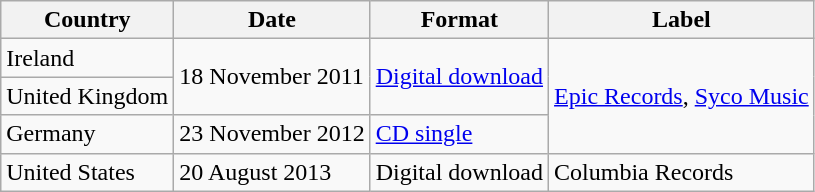<table class="wikitable">
<tr>
<th>Country</th>
<th>Date</th>
<th>Format</th>
<th>Label</th>
</tr>
<tr>
<td>Ireland</td>
<td rowspan="2">18 November 2011</td>
<td rowspan="2"><a href='#'>Digital download</a></td>
<td rowspan="3"><a href='#'>Epic Records</a>, <a href='#'>Syco Music</a></td>
</tr>
<tr>
<td>United Kingdom</td>
</tr>
<tr>
<td>Germany</td>
<td>23 November 2012</td>
<td><a href='#'>CD single</a></td>
</tr>
<tr>
<td>United States</td>
<td>20 August 2013</td>
<td>Digital download</td>
<td>Columbia Records</td>
</tr>
</table>
